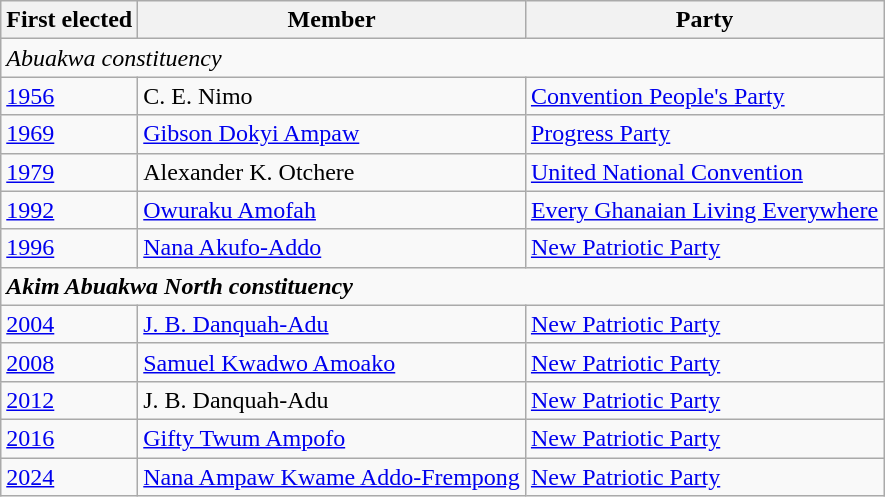<table class="wikitable">
<tr>
<th>First elected</th>
<th>Member</th>
<th>Party</th>
</tr>
<tr>
<td colspan=3><em>Abuakwa constituency</em></td>
</tr>
<tr>
<td><a href='#'>1956</a></td>
<td>C. E. Nimo</td>
<td><a href='#'>Convention People's Party</a></td>
</tr>
<tr>
<td><a href='#'>1969</a></td>
<td><a href='#'>Gibson Dokyi Ampaw</a></td>
<td><a href='#'>Progress Party</a></td>
</tr>
<tr>
<td><a href='#'>1979</a></td>
<td>Alexander K. Otchere</td>
<td><a href='#'>United National Convention</a></td>
</tr>
<tr>
<td><a href='#'>1992</a></td>
<td><a href='#'>Owuraku Amofah</a></td>
<td><a href='#'>Every Ghanaian Living Everywhere</a></td>
</tr>
<tr>
<td><a href='#'>1996</a></td>
<td><a href='#'>Nana Akufo-Addo</a></td>
<td><a href='#'>New Patriotic Party</a></td>
</tr>
<tr>
<td colspan=3><strong><em>Akim Abuakwa North constituency</em></strong></td>
</tr>
<tr>
<td><a href='#'>2004</a></td>
<td><a href='#'>J. B. Danquah-Adu</a></td>
<td><a href='#'>New Patriotic Party</a></td>
</tr>
<tr>
<td><a href='#'>2008</a></td>
<td><a href='#'>Samuel Kwadwo Amoako</a></td>
<td><a href='#'>New Patriotic Party</a></td>
</tr>
<tr>
<td><a href='#'>2012</a></td>
<td>J. B. Danquah-Adu</td>
<td><a href='#'>New Patriotic Party</a></td>
</tr>
<tr>
<td><a href='#'>2016</a></td>
<td><a href='#'>Gifty Twum Ampofo</a></td>
<td><a href='#'>New Patriotic Party</a></td>
</tr>
<tr>
<td><a href='#'>2024</a></td>
<td><a href='#'>Nana Ampaw Kwame Addo-Frempong</a></td>
<td><a href='#'>New Patriotic Party</a></td>
</tr>
</table>
